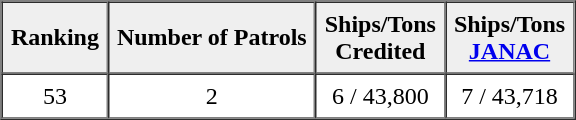<table border="1" cellpadding="5" cellspacing="0" align="center">
<tr>
<th scope="col" style="background:#efefef;">Ranking</th>
<th scope="col" style="background:#efefef;">Number of Patrols</th>
<th scope="col" style="background:#efefef;">Ships/Tons<br>Credited</th>
<th scope="col" style="background:#efefef;">Ships/Tons<br><a href='#'>JANAC</a></th>
</tr>
<tr>
<td align=center>53</td>
<td align=center>2</td>
<td align=center>6 / 43,800</td>
<td align=center>7 / 43,718</td>
</tr>
</table>
